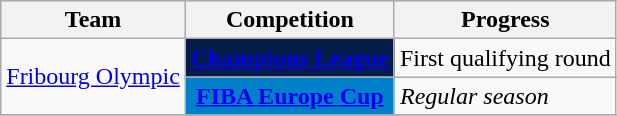<table class="wikitable sortable">
<tr>
<th>Team</th>
<th>Competition</th>
<th>Progress</th>
</tr>
<tr>
<td rowspan=2><a href='#'>Fribourg Olympic</a></td>
<td rowspan="1" style="background-color:#071D49;color:#D0D3D4;text-align:center"><strong><a href='#'><span>Champions League</span></a></strong></td>
<td>First qualifying round</td>
</tr>
<tr>
<td style="background-color:#0080C8;color:white;text-align:center"><strong><a href='#'><span>FIBA Europe Cup</span></a></strong></td>
<td><em>Regular season</em></td>
</tr>
<tr>
</tr>
</table>
